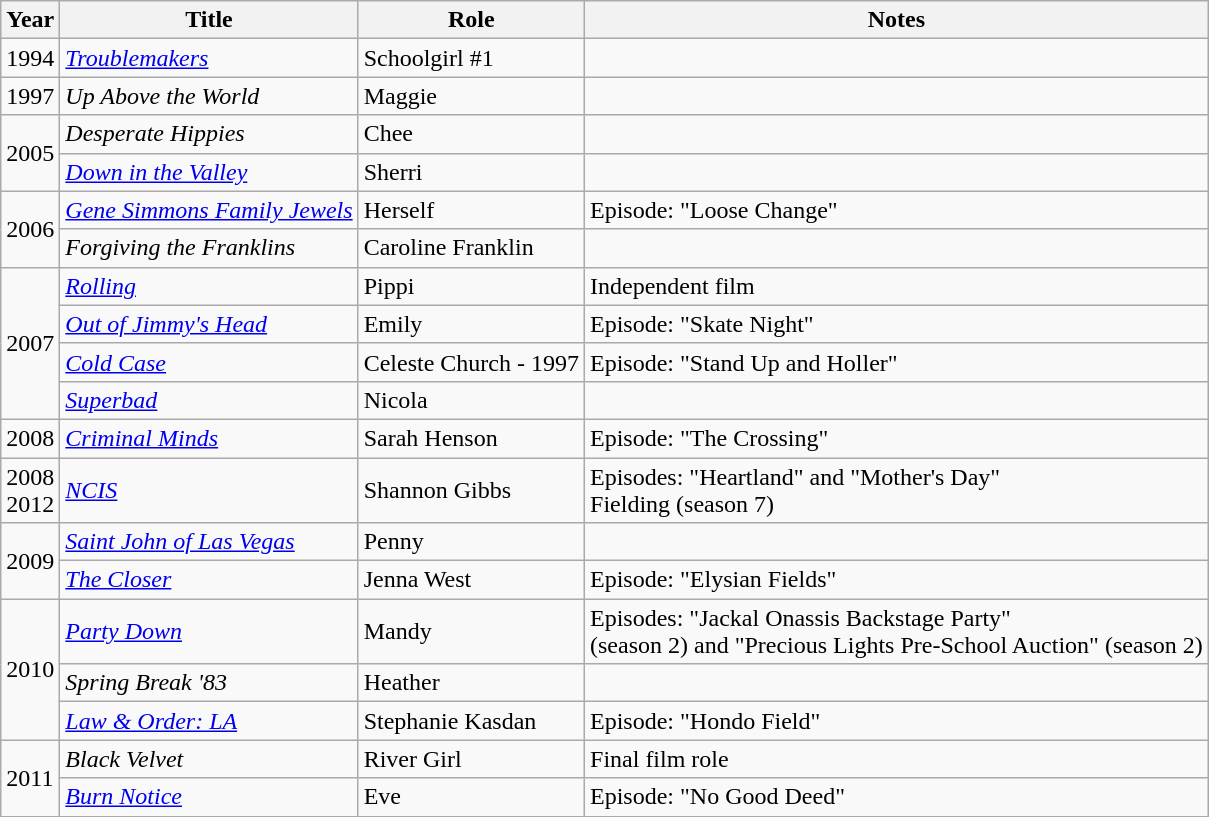<table class="wikitable sortable">
<tr>
<th>Year</th>
<th>Title</th>
<th>Role</th>
<th class="unsortable">Notes</th>
</tr>
<tr>
<td>1994</td>
<td><em><a href='#'>Troublemakers</a></em></td>
<td>Schoolgirl #1</td>
<td></td>
</tr>
<tr>
<td>1997</td>
<td><em>Up Above the World</em></td>
<td>Maggie</td>
<td></td>
</tr>
<tr>
<td rowspan="2">2005</td>
<td><em>Desperate Hippies</em></td>
<td>Chee</td>
<td></td>
</tr>
<tr>
<td><em><a href='#'>Down in the Valley</a></em></td>
<td>Sherri</td>
<td></td>
</tr>
<tr>
<td rowspan="2">2006</td>
<td><em><a href='#'>Gene Simmons Family Jewels</a></em></td>
<td>Herself</td>
<td>Episode: "Loose Change"</td>
</tr>
<tr>
<td><em>Forgiving the Franklins</em></td>
<td>Caroline Franklin</td>
<td></td>
</tr>
<tr>
<td rowspan="4">2007</td>
<td><em><a href='#'>Rolling</a></em></td>
<td>Pippi</td>
<td>Independent film</td>
</tr>
<tr>
<td><em><a href='#'>Out of Jimmy's Head</a></em></td>
<td>Emily</td>
<td>Episode: "Skate Night"</td>
</tr>
<tr>
<td><em><a href='#'>Cold Case</a></em></td>
<td>Celeste Church - 1997</td>
<td>Episode: "Stand Up and Holler"</td>
</tr>
<tr>
<td><em><a href='#'>Superbad</a></em></td>
<td>Nicola</td>
<td></td>
</tr>
<tr>
<td>2008</td>
<td><em><a href='#'>Criminal Minds</a></em></td>
<td>Sarah Henson</td>
<td>Episode: "The Crossing"</td>
</tr>
<tr>
<td>2008<br>2012</td>
<td><em><a href='#'>NCIS</a></em></td>
<td>Shannon Gibbs</td>
<td>Episodes: "Heartland" and "Mother's Day"<br>Fielding
(season 7)</td>
</tr>
<tr>
<td rowspan="2">2009</td>
<td><em><a href='#'>Saint John of Las Vegas</a></em></td>
<td>Penny</td>
<td></td>
</tr>
<tr>
<td data-sort-value="Closer, The"><em><a href='#'>The Closer</a></em></td>
<td>Jenna West</td>
<td>Episode: "Elysian Fields"</td>
</tr>
<tr>
<td rowspan="3">2010</td>
<td><em><a href='#'>Party Down</a></em></td>
<td>Mandy</td>
<td>Episodes: "Jackal Onassis Backstage Party"<br>(season 2) and "Precious Lights Pre-School
Auction" (season 2)</td>
</tr>
<tr>
<td><em>Spring Break '83</em></td>
<td>Heather</td>
<td></td>
</tr>
<tr>
<td><em><a href='#'>Law & Order: LA</a></em></td>
<td>Stephanie Kasdan</td>
<td>Episode: "Hondo Field"</td>
</tr>
<tr>
<td rowspan="2">2011</td>
<td><em>Black Velvet</em></td>
<td>River Girl</td>
<td>Final film role</td>
</tr>
<tr>
<td><em><a href='#'>Burn Notice</a></em></td>
<td>Eve</td>
<td>Episode: "No Good Deed"</td>
</tr>
</table>
